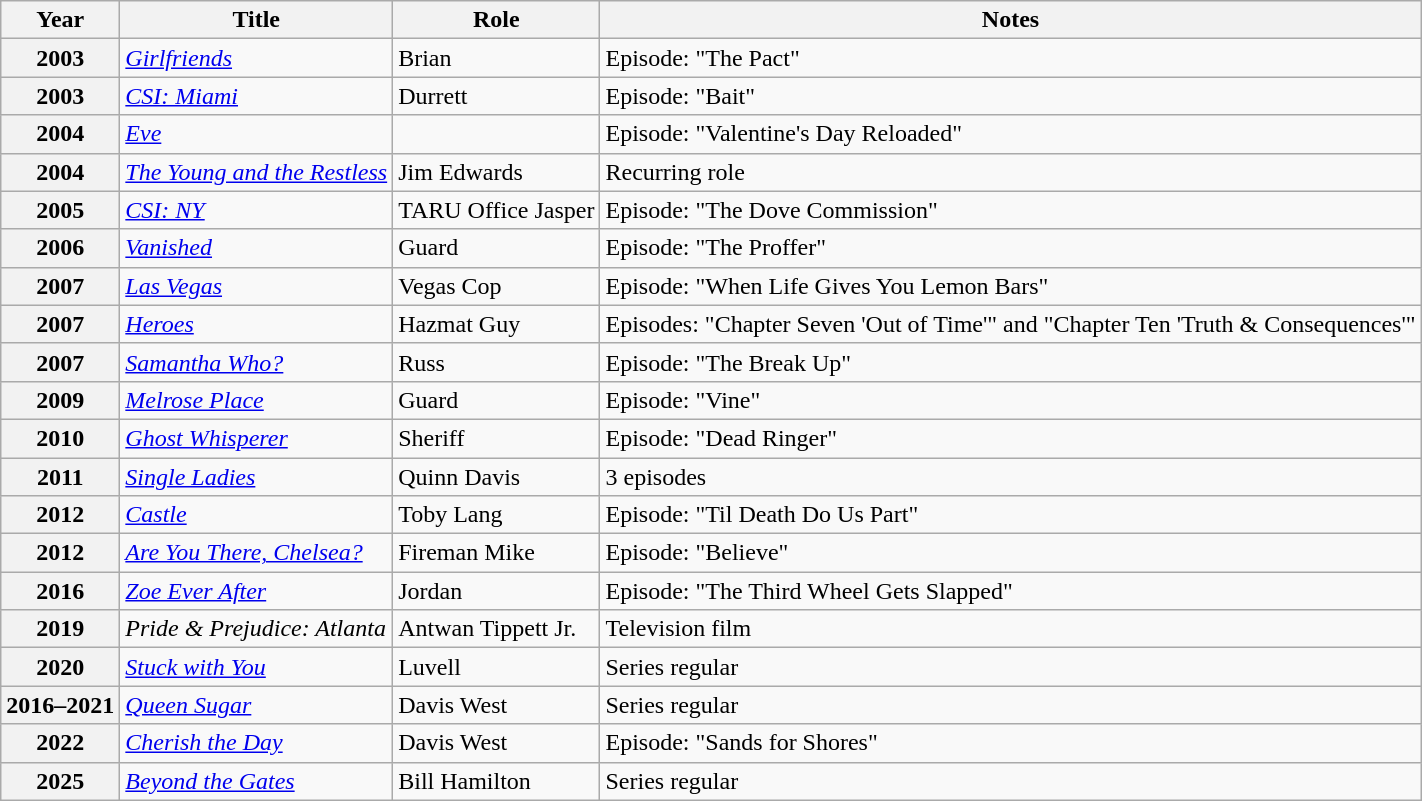<table class="wikitable sortable plainrowheaders">
<tr>
<th scope="col">Year</th>
<th scope="col">Title</th>
<th scope="col">Role</th>
<th scope="col" class="unsortable">Notes</th>
</tr>
<tr>
<th scope="row" style="text-align:center;">2003</th>
<td><em><a href='#'>Girlfriends</a></em></td>
<td>Brian</td>
<td>Episode: "The Pact"</td>
</tr>
<tr>
<th scope="row" style="text-align:center;">2003</th>
<td><em><a href='#'>CSI: Miami</a></em></td>
<td>Durrett</td>
<td>Episode: "Bait"</td>
</tr>
<tr>
<th scope="row" style="text-align:center;">2004</th>
<td><em><a href='#'>Eve</a></em></td>
<td></td>
<td>Episode: "Valentine's Day Reloaded"</td>
</tr>
<tr>
<th scope="row" style="text-align:center;">2004</th>
<td><em><a href='#'>The Young and the Restless</a></em></td>
<td>Jim Edwards</td>
<td>Recurring role</td>
</tr>
<tr>
<th scope="row" style="text-align:center;">2005</th>
<td><em><a href='#'>CSI: NY</a></em></td>
<td>TARU Office Jasper</td>
<td>Episode: "The Dove Commission"</td>
</tr>
<tr>
<th scope="row" style="text-align:center;">2006</th>
<td><em><a href='#'>Vanished</a></em></td>
<td>Guard</td>
<td>Episode: "The Proffer"</td>
</tr>
<tr>
<th scope="row" style="text-align:center;">2007</th>
<td><em><a href='#'>Las Vegas</a></em></td>
<td>Vegas Cop</td>
<td>Episode: "When Life Gives You Lemon Bars"</td>
</tr>
<tr>
<th scope="row" style="text-align:center;">2007</th>
<td><em><a href='#'>Heroes</a></em></td>
<td>Hazmat Guy</td>
<td>Episodes: "Chapter Seven 'Out of Time'" and "Chapter Ten 'Truth & Consequences'"</td>
</tr>
<tr>
<th scope="row" style="text-align:center;">2007</th>
<td><em><a href='#'>Samantha Who?</a></em></td>
<td>Russ</td>
<td>Episode: "The Break Up"</td>
</tr>
<tr>
<th scope="row" style="text-align:center;">2009</th>
<td><em><a href='#'>Melrose Place</a></em></td>
<td>Guard</td>
<td>Episode: "Vine"</td>
</tr>
<tr>
<th scope="row" style="text-align:center;">2010</th>
<td><em><a href='#'>Ghost Whisperer</a></em></td>
<td>Sheriff</td>
<td>Episode: "Dead Ringer"</td>
</tr>
<tr>
<th scope="row" style="text-align:center;">2011</th>
<td><em><a href='#'>Single Ladies</a></em></td>
<td>Quinn Davis</td>
<td>3 episodes</td>
</tr>
<tr>
<th scope="row" style="text-align:center;">2012</th>
<td><em><a href='#'>Castle</a></em></td>
<td>Toby Lang</td>
<td>Episode: "Til Death Do Us Part"</td>
</tr>
<tr>
<th scope="row" style="text-align:center;">2012</th>
<td><em><a href='#'>Are You There, Chelsea?</a></em></td>
<td>Fireman Mike</td>
<td>Episode: "Believe"</td>
</tr>
<tr>
<th scope="row" style="text-align:center;">2016</th>
<td><em><a href='#'>Zoe Ever After</a></em></td>
<td>Jordan</td>
<td>Episode: "The Third Wheel Gets Slapped"</td>
</tr>
<tr>
<th scope="row" style="text-align:center;">2019</th>
<td><em>Pride & Prejudice: Atlanta</em></td>
<td>Antwan Tippett Jr.</td>
<td>Television film</td>
</tr>
<tr>
<th scope="row" style="text-align:center;">2020</th>
<td><em><a href='#'>Stuck with You</a></em></td>
<td>Luvell</td>
<td>Series regular</td>
</tr>
<tr>
<th scope="row" style="text-align:center;">2016–2021</th>
<td><em><a href='#'>Queen Sugar</a></em></td>
<td>Davis West</td>
<td>Series regular</td>
</tr>
<tr>
<th scope="row" style="text-align:center;">2022</th>
<td><em><a href='#'>Cherish the Day</a></em></td>
<td>Davis West</td>
<td>Episode: "Sands for Shores"</td>
</tr>
<tr>
<th scope="row" style="text-align:center;">2025</th>
<td><em><a href='#'>Beyond the Gates</a></em></td>
<td>Bill Hamilton</td>
<td>Series regular</td>
</tr>
</table>
